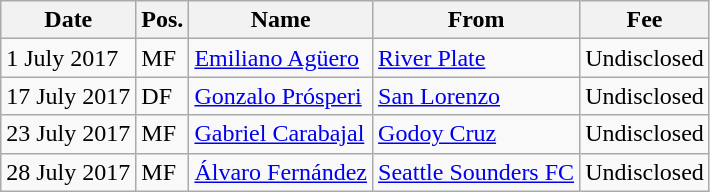<table class="wikitable">
<tr>
<th>Date</th>
<th>Pos.</th>
<th>Name</th>
<th>From</th>
<th>Fee</th>
</tr>
<tr>
<td>1 July 2017</td>
<td>MF</td>
<td> <a href='#'>Emiliano Agüero</a></td>
<td> <a href='#'>River Plate</a></td>
<td>Undisclosed</td>
</tr>
<tr>
<td>17 July 2017</td>
<td>DF</td>
<td> <a href='#'>Gonzalo Prósperi</a></td>
<td> <a href='#'>San Lorenzo</a></td>
<td>Undisclosed</td>
</tr>
<tr>
<td>23 July 2017</td>
<td>MF</td>
<td> <a href='#'>Gabriel Carabajal</a></td>
<td> <a href='#'>Godoy Cruz</a></td>
<td>Undisclosed</td>
</tr>
<tr>
<td>28 July 2017</td>
<td>MF</td>
<td> <a href='#'>Álvaro Fernández</a></td>
<td> <a href='#'>Seattle Sounders FC</a></td>
<td>Undisclosed</td>
</tr>
</table>
